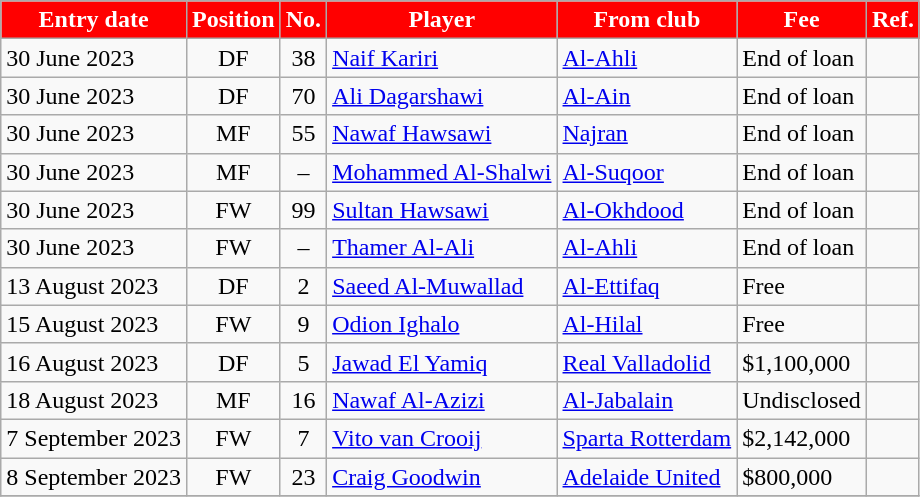<table class="wikitable sortable">
<tr>
<th style="background:red; color:white;">Entry date</th>
<th style="background:red; color:white;">Position</th>
<th style="background:red; color:white;">No.</th>
<th style="background:red; color:white;">Player</th>
<th style="background:red; color:white;">From club</th>
<th style="background:red; color:white;">Fee</th>
<th style="background:red; color:white;">Ref.</th>
</tr>
<tr>
<td>30 June 2023</td>
<td style="text-align:center;">DF</td>
<td style="text-align:center;">38</td>
<td style="text-align:left;"> <a href='#'>Naif Kariri</a></td>
<td style="text-align:left;"> <a href='#'>Al-Ahli</a></td>
<td>End of loan</td>
<td></td>
</tr>
<tr>
<td>30 June 2023</td>
<td style="text-align:center;">DF</td>
<td style="text-align:center;">70</td>
<td style="text-align:left;"> <a href='#'>Ali Dagarshawi</a></td>
<td style="text-align:left;"> <a href='#'>Al-Ain</a></td>
<td>End of loan</td>
<td></td>
</tr>
<tr>
<td>30 June 2023</td>
<td style="text-align:center;">MF</td>
<td style="text-align:center;">55</td>
<td style="text-align:left;"> <a href='#'>Nawaf Hawsawi</a></td>
<td style="text-align:left;"> <a href='#'>Najran</a></td>
<td>End of loan</td>
<td></td>
</tr>
<tr>
<td>30 June 2023</td>
<td style="text-align:center;">MF</td>
<td style="text-align:center;">–</td>
<td style="text-align:left;"> <a href='#'>Mohammed Al-Shalwi</a></td>
<td style="text-align:left;"> <a href='#'>Al-Suqoor</a></td>
<td>End of loan</td>
<td></td>
</tr>
<tr>
<td>30 June 2023</td>
<td style="text-align:center;">FW</td>
<td style="text-align:center;">99</td>
<td style="text-align:left;"> <a href='#'>Sultan Hawsawi</a></td>
<td style="text-align:left;"> <a href='#'>Al-Okhdood</a></td>
<td>End of loan</td>
<td></td>
</tr>
<tr>
<td>30 June 2023</td>
<td style="text-align:center;">FW</td>
<td style="text-align:center;">–</td>
<td style="text-align:left;"> <a href='#'>Thamer Al-Ali</a></td>
<td style="text-align:left;"> <a href='#'>Al-Ahli</a></td>
<td>End of loan</td>
<td></td>
</tr>
<tr>
<td>13 August 2023</td>
<td style="text-align:center;">DF</td>
<td style="text-align:center;">2</td>
<td style="text-align:left;"> <a href='#'>Saeed Al-Muwallad</a></td>
<td style="text-align:left;"> <a href='#'>Al-Ettifaq</a></td>
<td>Free</td>
<td></td>
</tr>
<tr>
<td>15 August 2023</td>
<td style="text-align:center;">FW</td>
<td style="text-align:center;">9</td>
<td style="text-align:left;"> <a href='#'>Odion Ighalo</a></td>
<td style="text-align:left;"> <a href='#'>Al-Hilal</a></td>
<td>Free</td>
<td></td>
</tr>
<tr>
<td>16 August 2023</td>
<td style="text-align:center;">DF</td>
<td style="text-align:center;">5</td>
<td style="text-align:left;"> <a href='#'>Jawad El Yamiq</a></td>
<td style="text-align:left;"> <a href='#'>Real Valladolid</a></td>
<td>$1,100,000</td>
<td></td>
</tr>
<tr>
<td>18 August 2023</td>
<td style="text-align:center;">MF</td>
<td style="text-align:center;">16</td>
<td style="text-align:left;"> <a href='#'>Nawaf Al-Azizi</a></td>
<td style="text-align:left;"> <a href='#'>Al-Jabalain</a></td>
<td>Undisclosed</td>
<td></td>
</tr>
<tr>
<td>7 September 2023</td>
<td style="text-align:center;">FW</td>
<td style="text-align:center;">7</td>
<td style="text-align:left;"> <a href='#'>Vito van Crooij</a></td>
<td style="text-align:left;"> <a href='#'>Sparta Rotterdam</a></td>
<td>$2,142,000</td>
<td></td>
</tr>
<tr>
<td>8 September 2023</td>
<td style="text-align:center;">FW</td>
<td style="text-align:center;">23</td>
<td style="text-align:left;"> <a href='#'>Craig Goodwin</a></td>
<td style="text-align:left;"> <a href='#'>Adelaide United</a></td>
<td>$800,000</td>
<td></td>
</tr>
<tr>
</tr>
</table>
